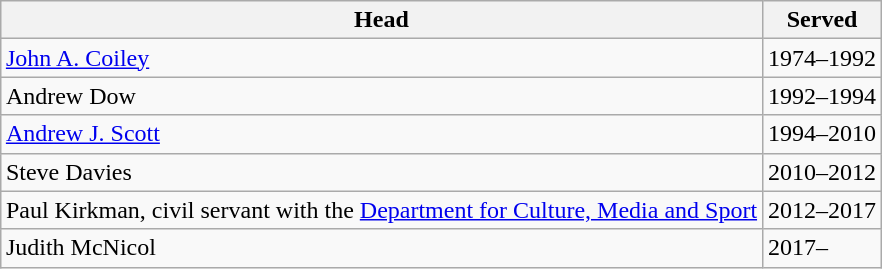<table class="wikitable" style="margin:1em auto;">
<tr>
<th>Head</th>
<th>Served</th>
</tr>
<tr>
<td><a href='#'>John A. Coiley</a></td>
<td>1974–1992</td>
</tr>
<tr>
<td>Andrew Dow</td>
<td>1992–1994</td>
</tr>
<tr>
<td><a href='#'>Andrew J. Scott</a></td>
<td>1994–2010</td>
</tr>
<tr>
<td>Steve Davies</td>
<td>2010–2012</td>
</tr>
<tr>
<td>Paul Kirkman, civil servant with the <a href='#'>Department for Culture, Media and Sport</a></td>
<td>2012–2017</td>
</tr>
<tr>
<td>Judith McNicol</td>
<td>2017–</td>
</tr>
</table>
